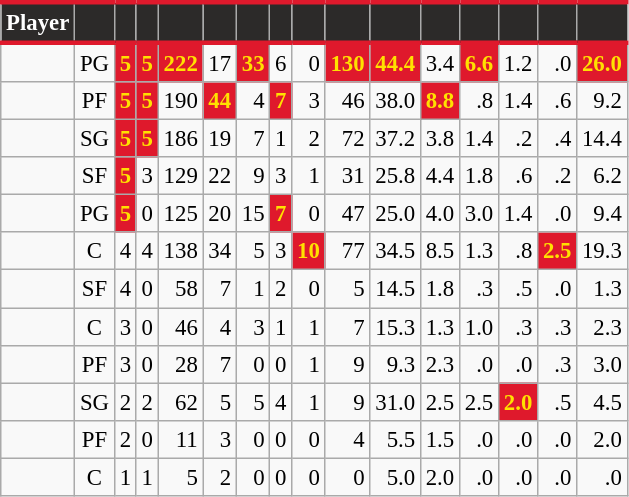<table class="wikitable sortable" style="font-size: 95%; text-align:right;">
<tr>
<th style="background:#2C2A29; color:#FFFFFF; border-top:#DF192C 3px solid; border-bottom:#DF192C 3px solid;">Player</th>
<th style="background:#2C2A29; color:#FFFFFF; border-top:#DF192C 3px solid; border-bottom:#DF192C 3px solid;"></th>
<th style="background:#2C2A29; color:#FFFFFF; border-top:#DF192C 3px solid; border-bottom:#DF192C 3px solid;"></th>
<th style="background:#2C2A29; color:#FFFFFF; border-top:#DF192C 3px solid; border-bottom:#DF192C 3px solid;"></th>
<th style="background:#2C2A29; color:#FFFFFF; border-top:#DF192C 3px solid; border-bottom:#DF192C 3px solid;"></th>
<th style="background:#2C2A29; color:#FFFFFF; border-top:#DF192C 3px solid; border-bottom:#DF192C 3px solid;"></th>
<th style="background:#2C2A29; color:#FFFFFF; border-top:#DF192C 3px solid; border-bottom:#DF192C 3px solid;"></th>
<th style="background:#2C2A29; color:#FFFFFF; border-top:#DF192C 3px solid; border-bottom:#DF192C 3px solid;"></th>
<th style="background:#2C2A29; color:#FFFFFF; border-top:#DF192C 3px solid; border-bottom:#DF192C 3px solid;"></th>
<th style="background:#2C2A29; color:#FFFFFF; border-top:#DF192C 3px solid; border-bottom:#DF192C 3px solid;"></th>
<th style="background:#2C2A29; color:#FFFFFF; border-top:#DF192C 3px solid; border-bottom:#DF192C 3px solid;"></th>
<th style="background:#2C2A29; color:#FFFFFF; border-top:#DF192C 3px solid; border-bottom:#DF192C 3px solid;"></th>
<th style="background:#2C2A29; color:#FFFFFF; border-top:#DF192C 3px solid; border-bottom:#DF192C 3px solid;"></th>
<th style="background:#2C2A29; color:#FFFFFF; border-top:#DF192C 3px solid; border-bottom:#DF192C 3px solid;"></th>
<th style="background:#2C2A29; color:#FFFFFF; border-top:#DF192C 3px solid; border-bottom:#DF192C 3px solid;"></th>
<th style="background:#2C2A29; color:#FFFFFF; border-top:#DF192C 3px solid; border-bottom:#DF192C 3px solid;"></th>
</tr>
<tr>
<td style="text-align:left;"></td>
<td style="text-align:center;">PG</td>
<td style="background:#DF192C; color:#FFE100;"><strong>5</strong></td>
<td style="background:#DF192C; color:#FFE100;"><strong>5</strong></td>
<td style="background:#DF192C; color:#FFE100;"><strong>222</strong></td>
<td>17</td>
<td style="background:#DF192C; color:#FFE100;"><strong>33</strong></td>
<td>6</td>
<td>0</td>
<td style="background:#DF192C; color:#FFE100;"><strong>130</strong></td>
<td style="background:#DF192C; color:#FFE100;"><strong>44.4</strong></td>
<td>3.4</td>
<td style="background:#DF192C; color:#FFE100;"><strong>6.6</strong></td>
<td>1.2</td>
<td>.0</td>
<td style="background:#DF192C; color:#FFE100;"><strong>26.0</strong></td>
</tr>
<tr>
<td style="text-align:left;"></td>
<td style="text-align:center;">PF</td>
<td style="background:#DF192C; color:#FFE100;"><strong>5</strong></td>
<td style="background:#DF192C; color:#FFE100;"><strong>5</strong></td>
<td>190</td>
<td style="background:#DF192C; color:#FFE100;"><strong>44</strong></td>
<td>4</td>
<td style="background:#DF192C; color:#FFE100;"><strong>7</strong></td>
<td>3</td>
<td>46</td>
<td>38.0</td>
<td style="background:#DF192C; color:#FFE100;"><strong>8.8</strong></td>
<td>.8</td>
<td>1.4</td>
<td>.6</td>
<td>9.2</td>
</tr>
<tr>
<td style="text-align:left;"></td>
<td style="text-align:center;">SG</td>
<td style="background:#DF192C; color:#FFE100;"><strong>5</strong></td>
<td style="background:#DF192C; color:#FFE100;"><strong>5</strong></td>
<td>186</td>
<td>19</td>
<td>7</td>
<td>1</td>
<td>2</td>
<td>72</td>
<td>37.2</td>
<td>3.8</td>
<td>1.4</td>
<td>.2</td>
<td>.4</td>
<td>14.4</td>
</tr>
<tr>
<td style="text-align:left;"></td>
<td style="text-align:center;">SF</td>
<td style="background:#DF192C; color:#FFE100;"><strong>5</strong></td>
<td>3</td>
<td>129</td>
<td>22</td>
<td>9</td>
<td>3</td>
<td>1</td>
<td>31</td>
<td>25.8</td>
<td>4.4</td>
<td>1.8</td>
<td>.6</td>
<td>.2</td>
<td>6.2</td>
</tr>
<tr>
<td style="text-align:left;"></td>
<td style="text-align:center;">PG</td>
<td style="background:#DF192C; color:#FFE100;"><strong>5</strong></td>
<td>0</td>
<td>125</td>
<td>20</td>
<td>15</td>
<td style="background:#DF192C; color:#FFE100;"><strong>7</strong></td>
<td>0</td>
<td>47</td>
<td>25.0</td>
<td>4.0</td>
<td>3.0</td>
<td>1.4</td>
<td>.0</td>
<td>9.4</td>
</tr>
<tr>
<td style="text-align:left;"></td>
<td style="text-align:center;">C</td>
<td>4</td>
<td>4</td>
<td>138</td>
<td>34</td>
<td>5</td>
<td>3</td>
<td style="background:#DF192C; color:#FFE100;"><strong>10</strong></td>
<td>77</td>
<td>34.5</td>
<td>8.5</td>
<td>1.3</td>
<td>.8</td>
<td style="background:#DF192C; color:#FFE100;"><strong>2.5</strong></td>
<td>19.3</td>
</tr>
<tr>
<td style="text-align:left;"></td>
<td style="text-align:center;">SF</td>
<td>4</td>
<td>0</td>
<td>58</td>
<td>7</td>
<td>1</td>
<td>2</td>
<td>0</td>
<td>5</td>
<td>14.5</td>
<td>1.8</td>
<td>.3</td>
<td>.5</td>
<td>.0</td>
<td>1.3</td>
</tr>
<tr>
<td style="text-align:left;"></td>
<td style="text-align:center;">C</td>
<td>3</td>
<td>0</td>
<td>46</td>
<td>4</td>
<td>3</td>
<td>1</td>
<td>1</td>
<td>7</td>
<td>15.3</td>
<td>1.3</td>
<td>1.0</td>
<td>.3</td>
<td>.3</td>
<td>2.3</td>
</tr>
<tr>
<td style="text-align:left;"></td>
<td style="text-align:center;">PF</td>
<td>3</td>
<td>0</td>
<td>28</td>
<td>7</td>
<td>0</td>
<td>0</td>
<td>1</td>
<td>9</td>
<td>9.3</td>
<td>2.3</td>
<td>.0</td>
<td>.0</td>
<td>.3</td>
<td>3.0</td>
</tr>
<tr>
<td style="text-align:left;"></td>
<td style="text-align:center;">SG</td>
<td>2</td>
<td>2</td>
<td>62</td>
<td>5</td>
<td>5</td>
<td>4</td>
<td>1</td>
<td>9</td>
<td>31.0</td>
<td>2.5</td>
<td>2.5</td>
<td style="background:#DF192C; color:#FFE100;"><strong>2.0</strong></td>
<td>.5</td>
<td>4.5</td>
</tr>
<tr>
<td style="text-align:left;"></td>
<td style="text-align:center;">PF</td>
<td>2</td>
<td>0</td>
<td>11</td>
<td>3</td>
<td>0</td>
<td>0</td>
<td>0</td>
<td>4</td>
<td>5.5</td>
<td>1.5</td>
<td>.0</td>
<td>.0</td>
<td>.0</td>
<td>2.0</td>
</tr>
<tr>
<td style="text-align:left;"></td>
<td style="text-align:center;">C</td>
<td>1</td>
<td>1</td>
<td>5</td>
<td>2</td>
<td>0</td>
<td>0</td>
<td>0</td>
<td>0</td>
<td>5.0</td>
<td>2.0</td>
<td>.0</td>
<td>.0</td>
<td>.0</td>
<td>.0</td>
</tr>
</table>
